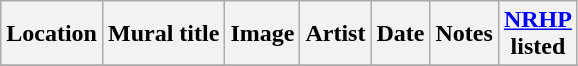<table class="wikitable sortable">
<tr>
<th>Location</th>
<th>Mural title</th>
<th>Image</th>
<th>Artist</th>
<th>Date</th>
<th>Notes</th>
<th><a href='#'>NRHP</a><br>listed</th>
</tr>
<tr>
</tr>
</table>
